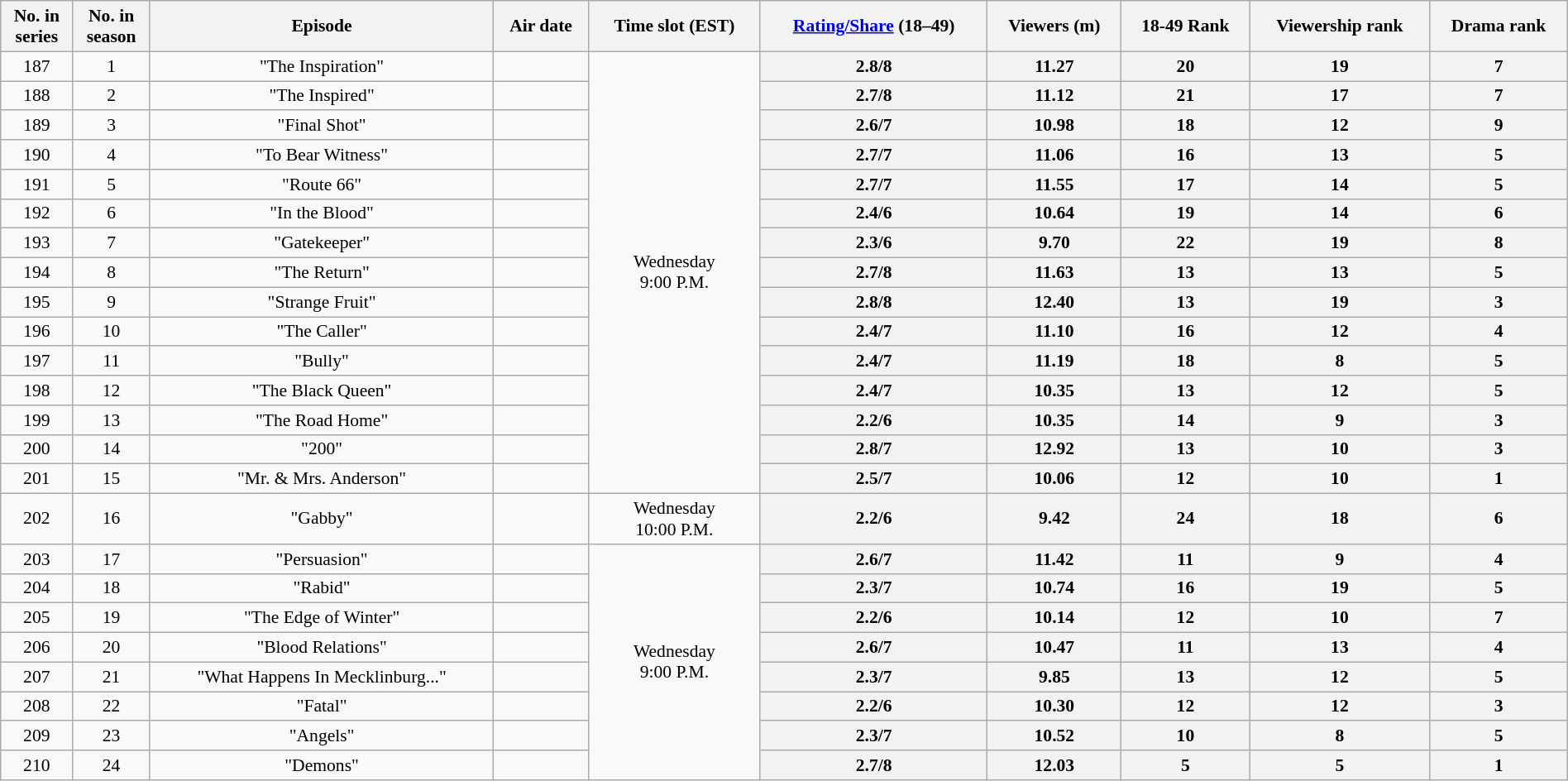<table class="wikitable" style="font-size:90%; text-align:center; width: 100%; margin-left: auto; margin-right: auto;">
<tr>
<th>No. in <br>series</th>
<th>No. in <br>season</th>
<th>Episode</th>
<th>Air date</th>
<th>Time slot (EST)</th>
<th><a href='#'>Rating/Share</a> (18–49)</th>
<th>Viewers (m)</th>
<th>18-49 Rank</th>
<th>Viewership rank</th>
<th>Drama rank</th>
</tr>
<tr>
<td style="text-align:center">187</td>
<td style="text-align:center">1</td>
<td>"The Inspiration"</td>
<td></td>
<td style="text-align:center" rowspan=15>Wednesday<br>9:00 P.M.</td>
<th>2.8/8</th>
<th>11.27</th>
<th>20</th>
<th>19</th>
<th>7</th>
</tr>
<tr>
<td style="text-align:center">188</td>
<td style="text-align:center">2</td>
<td>"The Inspired"</td>
<td></td>
<th>2.7/8</th>
<th>11.12</th>
<th>21</th>
<th>17</th>
<th>7</th>
</tr>
<tr>
<td style="text-align:center">189</td>
<td style="text-align:center">3</td>
<td>"Final Shot"</td>
<td></td>
<th>2.6/7</th>
<th>10.98</th>
<th>18</th>
<th>12</th>
<th>9</th>
</tr>
<tr>
<td style="text-align:center">190</td>
<td style="text-align:center">4</td>
<td>"To Bear Witness"</td>
<td></td>
<th>2.7/7</th>
<th>11.06</th>
<th>16</th>
<th>13</th>
<th>5</th>
</tr>
<tr>
<td style="text-align:center">191</td>
<td style="text-align:center">5</td>
<td>"Route 66"</td>
<td></td>
<th>2.7/7</th>
<th>11.55</th>
<th>17</th>
<th>14</th>
<th>5</th>
</tr>
<tr>
<td style="text-align:center">192</td>
<td style="text-align:center">6</td>
<td>"In the Blood"</td>
<td></td>
<th>2.4/6</th>
<th>10.64</th>
<th>19</th>
<th>14</th>
<th>6</th>
</tr>
<tr>
<td style="text-align:center">193</td>
<td style="text-align:center">7</td>
<td>"Gatekeeper"</td>
<td></td>
<th>2.3/6</th>
<th>9.70</th>
<th>22</th>
<th>19</th>
<th>8</th>
</tr>
<tr>
<td style="text-align:center">194</td>
<td style="text-align:center">8</td>
<td>"The Return"</td>
<td></td>
<th>2.7/8</th>
<th>11.63</th>
<th>13</th>
<th>13</th>
<th>5</th>
</tr>
<tr>
<td style="text-align:center">195</td>
<td style="text-align:center">9</td>
<td>"Strange Fruit"</td>
<td></td>
<th>2.8/8</th>
<th>12.40</th>
<th>13</th>
<th>19</th>
<th>3</th>
</tr>
<tr>
<td style="text-align:center">196</td>
<td style="text-align:center">10</td>
<td>"The Caller"</td>
<td></td>
<th>2.4/7</th>
<th>11.10</th>
<th>16</th>
<th>12</th>
<th>4</th>
</tr>
<tr>
<td style="text-align:center">197</td>
<td style="text-align:center">11</td>
<td>"Bully"</td>
<td></td>
<th>2.4/7</th>
<th>11.19</th>
<th>18</th>
<th>8</th>
<th>5</th>
</tr>
<tr>
<td style="text-align:center">198</td>
<td style="text-align:center">12</td>
<td>"The Black Queen"</td>
<td></td>
<th>2.4/7</th>
<th>10.35</th>
<th>13</th>
<th>12</th>
<th>5</th>
</tr>
<tr>
<td style="text-align:center">199</td>
<td style="text-align:center">13</td>
<td>"The Road Home"</td>
<td></td>
<th>2.2/6</th>
<th>10.35</th>
<th>14</th>
<th>9</th>
<th>3</th>
</tr>
<tr>
<td style="text-align:center">200</td>
<td style="text-align:center">14</td>
<td>"200"</td>
<td></td>
<th>2.8/7</th>
<th>12.92</th>
<th>13</th>
<th>10</th>
<th>3</th>
</tr>
<tr>
<td style="text-align:center">201</td>
<td style="text-align:center">15</td>
<td>"Mr. & Mrs. Anderson"</td>
<td></td>
<th>2.5/7</th>
<th>10.06</th>
<th>12</th>
<th>10</th>
<th>1</th>
</tr>
<tr>
<td style="text-align:center">202</td>
<td style="text-align:center">16</td>
<td>"Gabby"</td>
<td></td>
<td style="text-align:center" rowspan=1>Wednesday<br> 10:00 P.M.</td>
<th>2.2/6</th>
<th>9.42</th>
<th>24</th>
<th>18</th>
<th>6</th>
</tr>
<tr>
<td style="text-align:center">203</td>
<td style="text-align:center">17</td>
<td>"Persuasion"</td>
<td></td>
<td style="text-align:center" rowspan=8>Wednesday<br>9:00 P.M.</td>
<th>2.6/7</th>
<th>11.42</th>
<th>11</th>
<th>9</th>
<th>4</th>
</tr>
<tr>
<td style="text-align:center">204</td>
<td style="text-align:center">18</td>
<td>"Rabid"</td>
<td></td>
<th>2.3/7</th>
<th>10.74</th>
<th>16</th>
<th>19</th>
<th>5</th>
</tr>
<tr>
<td style="text-align:center">205</td>
<td style="text-align:center">19</td>
<td>"The Edge of Winter"</td>
<td></td>
<th>2.2/6</th>
<th>10.14</th>
<th>12</th>
<th>10</th>
<th>7</th>
</tr>
<tr>
<td style="text-align:center">206</td>
<td style="text-align:center">20</td>
<td>"Blood Relations"</td>
<td></td>
<th>2.6/7</th>
<th>10.47</th>
<th>11</th>
<th>13</th>
<th>4</th>
</tr>
<tr>
<td style="text-align:center">207</td>
<td style="text-align:center">21</td>
<td>"What Happens In Mecklinburg..."</td>
<td></td>
<th>2.3/7</th>
<th>9.85</th>
<th>13</th>
<th>12</th>
<th>5</th>
</tr>
<tr>
<td style="text-align:center">208</td>
<td style="text-align:center">22</td>
<td>"Fatal"</td>
<td></td>
<th>2.2/6</th>
<th>10.30</th>
<th>12</th>
<th>12</th>
<th>3</th>
</tr>
<tr>
<td style="text-align:center">209</td>
<td style="text-align:center">23</td>
<td>"Angels"</td>
<td></td>
<th>2.3/7</th>
<th>10.52</th>
<th>10</th>
<th>8</th>
<th>5</th>
</tr>
<tr>
<td style="text-align:center">210</td>
<td style="text-align:center">24</td>
<td>"Demons"</td>
<td></td>
<th>2.7/8</th>
<th>12.03</th>
<th>5</th>
<th>5</th>
<th>1</th>
</tr>
</table>
